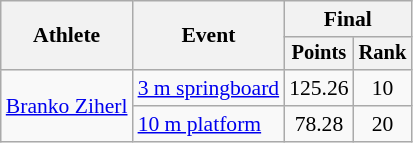<table class="wikitable" style="font-size:90%;">
<tr>
<th rowspan=2>Athlete</th>
<th rowspan=2>Event</th>
<th colspan=2>Final</th>
</tr>
<tr style="font-size:95%">
<th>Points</th>
<th>Rank</th>
</tr>
<tr align=center>
<td align=left rowspan=2><a href='#'>Branko Ziherl</a></td>
<td align=left><a href='#'>3 m springboard</a></td>
<td>125.26</td>
<td>10</td>
</tr>
<tr align=center>
<td align=left rowspan=3><a href='#'>10 m platform</a></td>
<td>78.28</td>
<td>20</td>
</tr>
</table>
